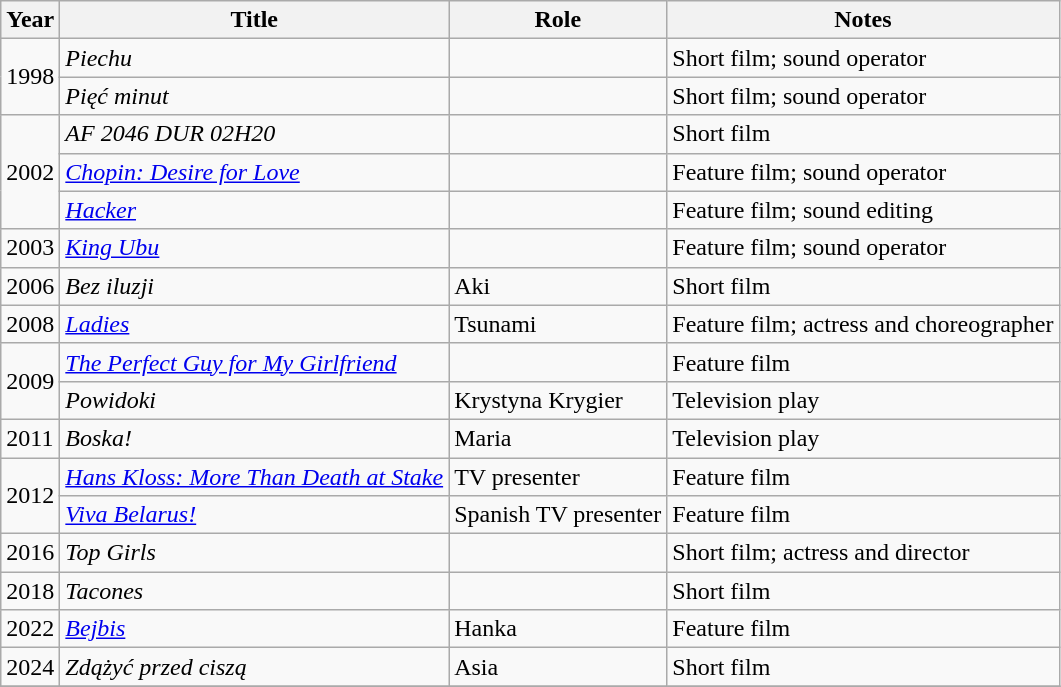<table class="wikitable plainrowheaders sortable">
<tr>
<th scope="col">Year</th>
<th scope="col">Title</th>
<th scope="col">Role</th>
<th scope="col" class="unsortable">Notes</th>
</tr>
<tr>
<td rowspan=2>1998</td>
<td><em>Piechu</em></td>
<td></td>
<td>Short film; sound operator</td>
</tr>
<tr>
<td><em>Pięć minut</em></td>
<td></td>
<td>Short film; sound operator</td>
</tr>
<tr>
<td rowspan=3>2002</td>
<td><em>AF 2046 DUR 02H20</em></td>
<td></td>
<td>Short film</td>
</tr>
<tr>
<td><em><a href='#'>Chopin: Desire for Love</a></em></td>
<td></td>
<td>Feature film; sound operator</td>
</tr>
<tr>
<td><em><a href='#'>Hacker</a></em></td>
<td></td>
<td>Feature film; sound editing</td>
</tr>
<tr>
<td>2003</td>
<td><em><a href='#'>King Ubu</a></em></td>
<td></td>
<td>Feature film; sound operator</td>
</tr>
<tr>
<td>2006</td>
<td><em>Bez iluzji</em></td>
<td>Aki</td>
<td>Short film</td>
</tr>
<tr>
<td>2008</td>
<td><em><a href='#'>Ladies</a></em></td>
<td>Tsunami</td>
<td>Feature film; actress and choreographer</td>
</tr>
<tr>
<td rowspan=2>2009</td>
<td><em><a href='#'>The Perfect Guy for My Girlfriend</a></em></td>
<td></td>
<td>Feature film</td>
</tr>
<tr>
<td><em>Powidoki</em></td>
<td>Krystyna Krygier</td>
<td>Television play</td>
</tr>
<tr>
<td>2011</td>
<td><em>Boska!</em></td>
<td>Maria</td>
<td>Television play</td>
</tr>
<tr>
<td rowspan=2>2012</td>
<td><em><a href='#'>Hans Kloss: More Than Death at Stake</a></em></td>
<td>TV presenter</td>
<td>Feature film</td>
</tr>
<tr>
<td><em><a href='#'>Viva Belarus!</a></em></td>
<td>Spanish TV presenter</td>
<td>Feature film</td>
</tr>
<tr>
<td>2016</td>
<td><em>Top Girls</em></td>
<td></td>
<td>Short film; actress and director</td>
</tr>
<tr>
<td>2018</td>
<td><em>Tacones</em></td>
<td></td>
<td>Short film</td>
</tr>
<tr>
<td>2022</td>
<td><em><a href='#'>Bejbis</a></em></td>
<td>Hanka</td>
<td>Feature film</td>
</tr>
<tr>
<td>2024</td>
<td><em>Zdążyć przed ciszą</em></td>
<td>Asia</td>
<td>Short film</td>
</tr>
<tr>
</tr>
</table>
